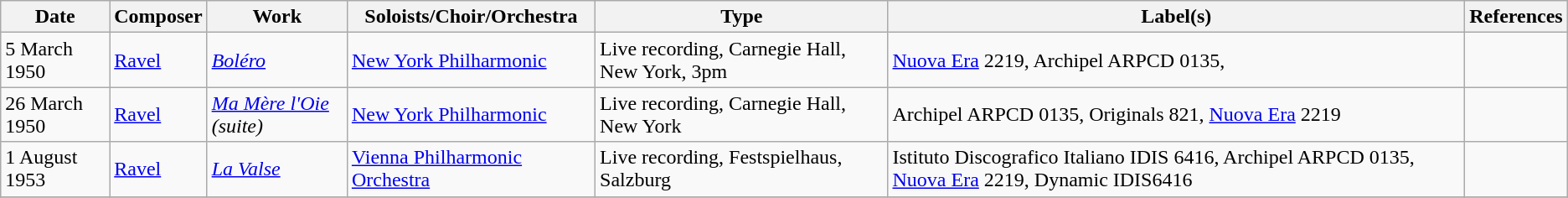<table class="wikitable">
<tr>
<th>Date</th>
<th>Composer</th>
<th>Work</th>
<th>Soloists/Choir/Orchestra</th>
<th>Type</th>
<th>Label(s)</th>
<th>References</th>
</tr>
<tr>
<td>5 March 1950</td>
<td><a href='#'>Ravel</a></td>
<td><em><a href='#'>Boléro</a></em></td>
<td><a href='#'>New York Philharmonic</a></td>
<td>Live recording, Carnegie Hall, New York, 3pm</td>
<td><a href='#'>Nuova Era</a> 2219, Archipel ARPCD 0135,</td>
<td></td>
</tr>
<tr>
<td>26 March 1950</td>
<td><a href='#'>Ravel</a></td>
<td><em><a href='#'>Ma Mère l'Oie</a> (suite)</em></td>
<td><a href='#'>New York Philharmonic</a></td>
<td>Live recording, Carnegie Hall, New York</td>
<td>Archipel ARPCD 0135, Originals 821, <a href='#'>Nuova Era</a> 2219</td>
<td></td>
</tr>
<tr>
<td>1 August 1953</td>
<td><a href='#'>Ravel</a></td>
<td><em><a href='#'>La Valse</a></em></td>
<td><a href='#'>Vienna Philharmonic Orchestra</a></td>
<td>Live recording, Festspielhaus, Salzburg</td>
<td>Istituto Discografico Italiano IDIS 6416, Archipel ARPCD 0135, <a href='#'>Nuova Era</a> 2219, Dynamic IDIS6416</td>
<td></td>
</tr>
<tr>
</tr>
</table>
